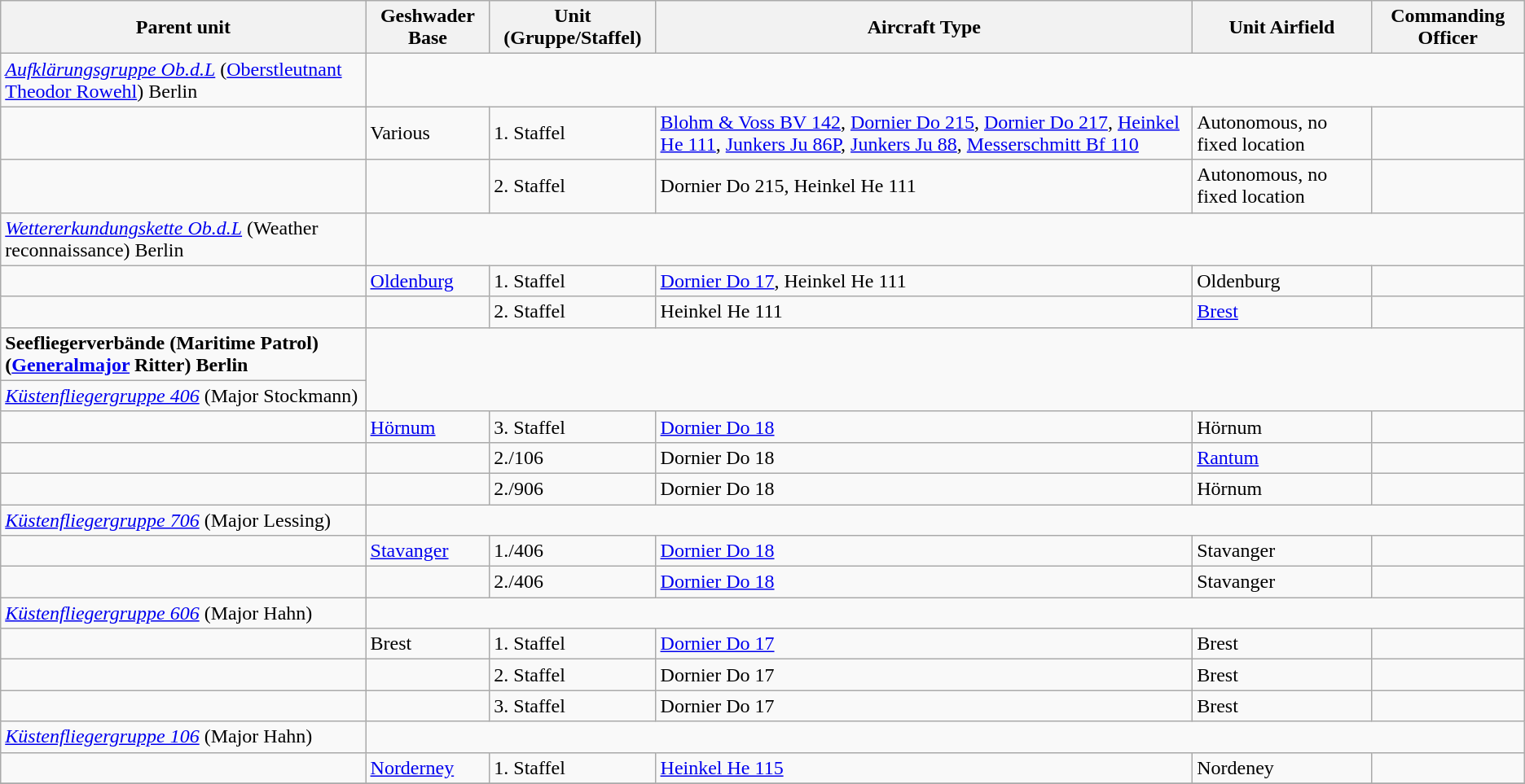<table class="wikitable">
<tr>
<th>Parent unit</th>
<th>Geshwader Base</th>
<th>Unit (Gruppe/Staffel)</th>
<th>Aircraft Type</th>
<th>Unit Airfield</th>
<th>Commanding Officer</th>
</tr>
<tr>
<td><em><a href='#'>Aufklärungsgruppe Ob.d.L</a></em> (<a href='#'>Oberstleutnant</a> <a href='#'>Theodor Rowehl</a>) Berlin</td>
</tr>
<tr>
<td></td>
<td>Various</td>
<td>1. Staffel</td>
<td><a href='#'>Blohm & Voss BV 142</a>, <a href='#'>Dornier Do 215</a>, <a href='#'>Dornier Do 217</a>, <a href='#'>Heinkel He 111</a>, <a href='#'>Junkers Ju 86P</a>, <a href='#'>Junkers Ju 88</a>, <a href='#'>Messerschmitt Bf 110</a></td>
<td>Autonomous, no fixed location</td>
<td></td>
</tr>
<tr>
<td></td>
<td></td>
<td>2. Staffel</td>
<td>Dornier Do 215, Heinkel He 111</td>
<td>Autonomous, no fixed location</td>
<td></td>
</tr>
<tr>
<td><em><a href='#'>Wettererkundungskette Ob.d.L</a></em> (Weather reconnaissance) Berlin</td>
</tr>
<tr>
<td></td>
<td><a href='#'>Oldenburg</a></td>
<td>1. Staffel</td>
<td><a href='#'>Dornier Do 17</a>, Heinkel He 111</td>
<td>Oldenburg</td>
<td></td>
</tr>
<tr>
<td></td>
<td></td>
<td>2. Staffel</td>
<td>Heinkel He 111</td>
<td><a href='#'>Brest</a></td>
<td></td>
</tr>
<tr>
<td><strong>Seefliegerverbände (Maritime Patrol) (<a href='#'>Generalmajor</a> Ritter) Berlin</strong></td>
</tr>
<tr>
<td><em><a href='#'>Küstenfliegergruppe 406</a></em> (Major Stockmann)</td>
</tr>
<tr>
<td></td>
<td><a href='#'>Hörnum</a></td>
<td>3. Staffel</td>
<td><a href='#'>Dornier Do 18</a></td>
<td>Hörnum</td>
<td></td>
</tr>
<tr>
<td></td>
<td></td>
<td>2./106</td>
<td>Dornier Do 18</td>
<td><a href='#'>Rantum</a></td>
<td></td>
</tr>
<tr>
<td></td>
<td></td>
<td>2./906</td>
<td>Dornier Do 18</td>
<td>Hörnum</td>
<td></td>
</tr>
<tr>
<td><em><a href='#'>Küstenfliegergruppe 706</a></em> (Major Lessing)</td>
</tr>
<tr>
<td></td>
<td><a href='#'>Stavanger</a></td>
<td>1./406</td>
<td><a href='#'>Dornier Do 18</a></td>
<td>Stavanger</td>
<td></td>
</tr>
<tr>
<td></td>
<td></td>
<td>2./406</td>
<td><a href='#'>Dornier Do 18</a></td>
<td>Stavanger</td>
<td></td>
</tr>
<tr>
<td><em><a href='#'>Küstenfliegergruppe 606</a></em> (Major Hahn)</td>
</tr>
<tr>
<td></td>
<td>Brest</td>
<td>1. Staffel</td>
<td><a href='#'>Dornier Do 17</a></td>
<td>Brest</td>
<td></td>
</tr>
<tr>
<td></td>
<td></td>
<td>2. Staffel</td>
<td>Dornier Do 17</td>
<td>Brest</td>
<td></td>
</tr>
<tr>
<td></td>
<td></td>
<td>3. Staffel</td>
<td>Dornier Do 17</td>
<td>Brest</td>
<td></td>
</tr>
<tr>
<td><em><a href='#'>Küstenfliegergruppe 106</a></em> (Major Hahn)</td>
</tr>
<tr>
<td></td>
<td><a href='#'>Norderney</a></td>
<td>1. Staffel</td>
<td><a href='#'>Heinkel He 115</a></td>
<td>Nordeney</td>
<td></td>
</tr>
<tr>
</tr>
</table>
